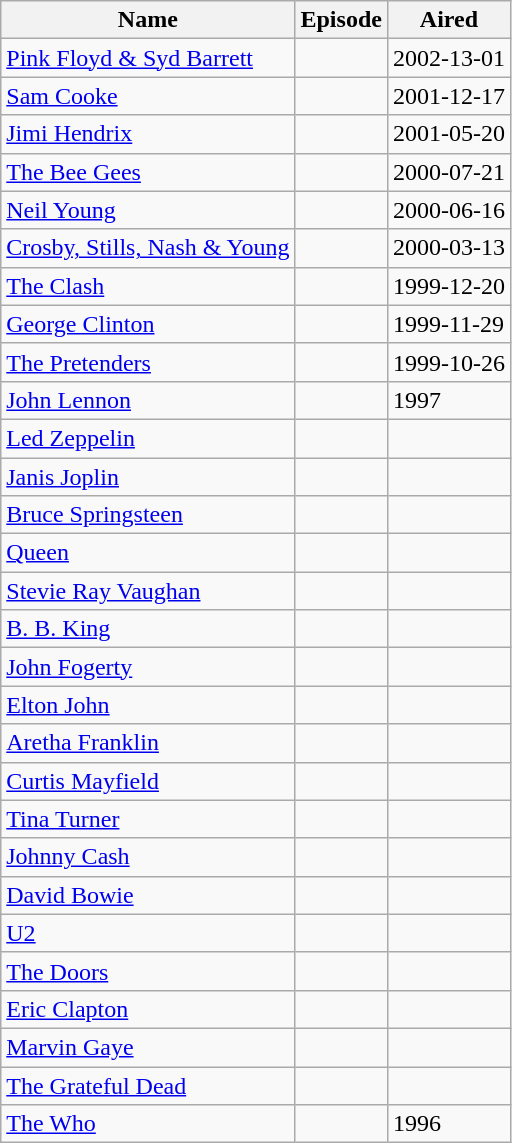<table class="wikitable sortable">
<tr>
<th>Name</th>
<th>Episode</th>
<th>Aired</th>
</tr>
<tr>
<td><a href='#'>Pink Floyd & Syd Barrett</a></td>
<td></td>
<td>2002-13-01</td>
</tr>
<tr>
<td><a href='#'>Sam Cooke</a></td>
<td></td>
<td>2001-12-17</td>
</tr>
<tr>
<td><a href='#'>Jimi Hendrix</a></td>
<td></td>
<td>2001-05-20</td>
</tr>
<tr>
<td><a href='#'>The Bee Gees</a></td>
<td></td>
<td>2000-07-21</td>
</tr>
<tr>
<td><a href='#'>Neil Young</a></td>
<td></td>
<td>2000-06-16</td>
</tr>
<tr>
<td><a href='#'>Crosby, Stills, Nash & Young</a></td>
<td></td>
<td>2000-03-13</td>
</tr>
<tr>
<td><a href='#'>The Clash</a></td>
<td></td>
<td>1999-12-20</td>
</tr>
<tr>
<td><a href='#'>George Clinton</a></td>
<td></td>
<td>1999-11-29</td>
</tr>
<tr>
<td><a href='#'>The Pretenders</a></td>
<td></td>
<td>1999-10-26</td>
</tr>
<tr>
<td><a href='#'>John Lennon</a></td>
<td></td>
<td>1997</td>
</tr>
<tr>
<td><a href='#'>Led Zeppelin</a></td>
<td></td>
<td></td>
</tr>
<tr>
<td><a href='#'>Janis Joplin</a></td>
<td></td>
<td></td>
</tr>
<tr>
<td><a href='#'>Bruce Springsteen</a></td>
<td></td>
<td></td>
</tr>
<tr>
<td><a href='#'>Queen</a></td>
<td></td>
<td></td>
</tr>
<tr>
<td><a href='#'>Stevie Ray Vaughan</a></td>
<td></td>
<td></td>
</tr>
<tr>
<td><a href='#'>B. B. King</a></td>
<td></td>
<td></td>
</tr>
<tr>
<td><a href='#'>John Fogerty</a></td>
<td></td>
<td></td>
</tr>
<tr>
<td><a href='#'>Elton John</a></td>
<td></td>
<td></td>
</tr>
<tr>
<td><a href='#'>Aretha Franklin</a></td>
<td></td>
<td></td>
</tr>
<tr>
<td><a href='#'>Curtis Mayfield</a></td>
<td></td>
<td></td>
</tr>
<tr>
<td><a href='#'>Tina Turner</a></td>
<td></td>
<td></td>
</tr>
<tr>
<td><a href='#'>Johnny Cash</a></td>
<td></td>
<td></td>
</tr>
<tr>
<td><a href='#'>David Bowie</a></td>
<td></td>
<td></td>
</tr>
<tr>
<td><a href='#'>U2</a></td>
<td></td>
<td></td>
</tr>
<tr>
<td><a href='#'>The Doors</a></td>
<td></td>
<td></td>
</tr>
<tr>
<td><a href='#'>Eric Clapton</a></td>
<td></td>
<td></td>
</tr>
<tr>
<td><a href='#'>Marvin Gaye</a></td>
<td></td>
<td></td>
</tr>
<tr>
<td><a href='#'>The Grateful Dead</a></td>
<td></td>
<td></td>
</tr>
<tr>
<td><a href='#'>The Who</a></td>
<td></td>
<td>1996</td>
</tr>
</table>
